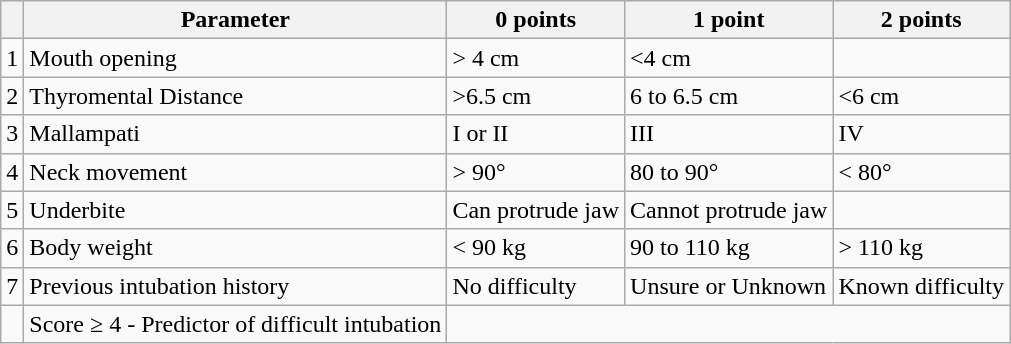<table class="wikitable">
<tr>
<th></th>
<th>Parameter</th>
<th>0 points</th>
<th>1 point</th>
<th>2 points</th>
</tr>
<tr>
<td>1</td>
<td>Mouth opening</td>
<td>> 4 cm</td>
<td><4 cm</td>
<td></td>
</tr>
<tr>
<td>2</td>
<td>Thyromental Distance</td>
<td>>6.5 cm</td>
<td>6 to 6.5 cm</td>
<td><6 cm</td>
</tr>
<tr>
<td>3</td>
<td>Mallampati</td>
<td>I or II</td>
<td>III</td>
<td>IV</td>
</tr>
<tr>
<td>4</td>
<td>Neck movement</td>
<td>> 90°</td>
<td>80 to 90°</td>
<td>< 80°</td>
</tr>
<tr>
<td>5</td>
<td>Underbite</td>
<td>Can protrude jaw</td>
<td>Cannot protrude jaw</td>
<td></td>
</tr>
<tr>
<td>6</td>
<td>Body weight</td>
<td>< 90 kg</td>
<td>90 to 110 kg</td>
<td>> 110 kg</td>
</tr>
<tr>
<td>7</td>
<td>Previous intubation history</td>
<td>No difficulty</td>
<td>Unsure or Unknown</td>
<td>Known difficulty</td>
</tr>
<tr>
<td></td>
<td>Score ≥ 4 - Predictor of difficult intubation</td>
</tr>
</table>
